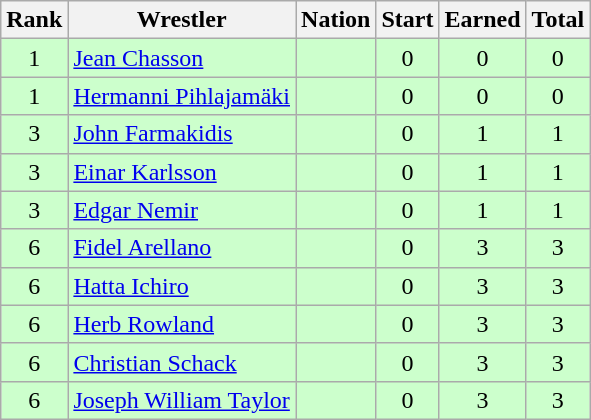<table class="wikitable sortable" style="text-align:center;">
<tr>
<th>Rank</th>
<th>Wrestler</th>
<th>Nation</th>
<th>Start</th>
<th>Earned</th>
<th>Total</th>
</tr>
<tr style="background:#cfc;">
<td>1</td>
<td align=left><a href='#'>Jean Chasson</a></td>
<td align=left></td>
<td>0</td>
<td>0</td>
<td>0</td>
</tr>
<tr style="background:#cfc;">
<td>1</td>
<td align=left><a href='#'>Hermanni Pihlajamäki</a></td>
<td align=left></td>
<td>0</td>
<td>0</td>
<td>0</td>
</tr>
<tr style="background:#cfc;">
<td>3</td>
<td align=left><a href='#'>John Farmakidis</a></td>
<td align=left></td>
<td>0</td>
<td>1</td>
<td>1</td>
</tr>
<tr style="background:#cfc;">
<td>3</td>
<td align=left><a href='#'>Einar Karlsson</a></td>
<td align=left></td>
<td>0</td>
<td>1</td>
<td>1</td>
</tr>
<tr style="background:#cfc;">
<td>3</td>
<td align=left><a href='#'>Edgar Nemir</a></td>
<td align=left></td>
<td>0</td>
<td>1</td>
<td>1</td>
</tr>
<tr style="background:#cfc;">
<td>6</td>
<td align=left><a href='#'>Fidel Arellano</a></td>
<td align=left></td>
<td>0</td>
<td>3</td>
<td>3</td>
</tr>
<tr style="background:#cfc;">
<td>6</td>
<td align=left><a href='#'>Hatta Ichiro</a></td>
<td align=left></td>
<td>0</td>
<td>3</td>
<td>3</td>
</tr>
<tr style="background:#cfc;">
<td>6</td>
<td align=left><a href='#'>Herb Rowland</a></td>
<td align=left></td>
<td>0</td>
<td>3</td>
<td>3</td>
</tr>
<tr style="background:#cfc;">
<td>6</td>
<td align=left><a href='#'>Christian Schack</a></td>
<td align=left></td>
<td>0</td>
<td>3</td>
<td>3</td>
</tr>
<tr style="background:#cfc;">
<td>6</td>
<td align=left><a href='#'>Joseph William Taylor</a></td>
<td align=left></td>
<td>0</td>
<td>3</td>
<td>3</td>
</tr>
</table>
